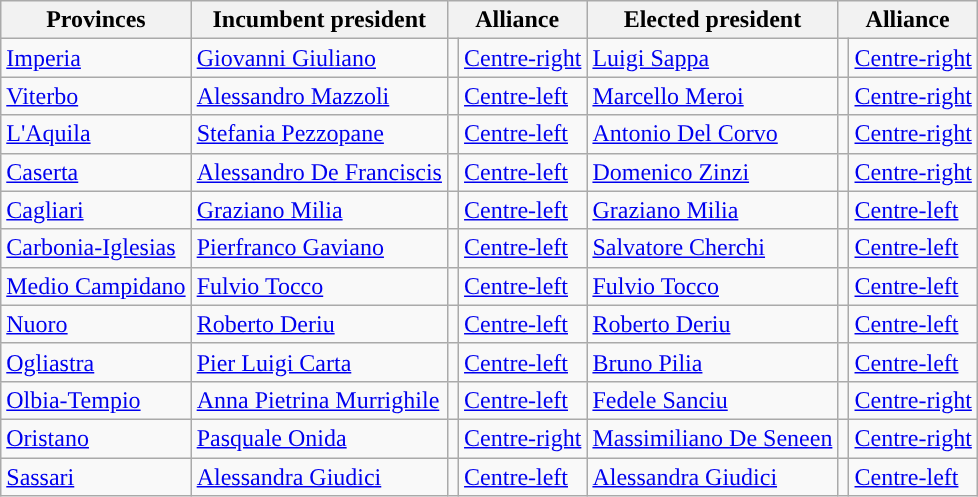<table class="wikitable sortable centre">
<tr>
<th>Provinces</th>
<th>Incumbent president</th>
<th colspan=2>Alliance</th>
<th>Elected president</th>
<th colspan=2>Alliance</th>
</tr>
<tr>
<td><a href='#'>Imperia</a></td>
<td><a href='#'>Giovanni Giuliano</a></td>
<td></td>
<td><a href='#'>Centre-right</a></td>
<td><a href='#'>Luigi Sappa</a></td>
<td></td>
<td><a href='#'>Centre-right</a></td>
</tr>
<tr>
<td><a href='#'>Viterbo</a></td>
<td><a href='#'>Alessandro Mazzoli</a></td>
<td></td>
<td><a href='#'>Centre-left</a></td>
<td><a href='#'>Marcello Meroi</a></td>
<td></td>
<td><a href='#'>Centre-right</a></td>
</tr>
<tr>
<td><a href='#'>L'Aquila</a></td>
<td><a href='#'>Stefania Pezzopane</a></td>
<td></td>
<td><a href='#'>Centre-left</a></td>
<td><a href='#'>Antonio Del Corvo</a></td>
<td></td>
<td><a href='#'>Centre-right</a></td>
</tr>
<tr>
<td><a href='#'>Caserta</a></td>
<td><a href='#'>Alessandro De Franciscis</a></td>
<td></td>
<td><a href='#'>Centre-left</a></td>
<td><a href='#'>Domenico Zinzi</a></td>
<td></td>
<td><a href='#'>Centre-right</a></td>
</tr>
<tr>
<td><a href='#'>Cagliari</a></td>
<td><a href='#'>Graziano Milia</a></td>
<td></td>
<td><a href='#'>Centre-left</a></td>
<td><a href='#'>Graziano Milia</a></td>
<td></td>
<td><a href='#'>Centre-left</a></td>
</tr>
<tr>
<td><a href='#'>Carbonia-Iglesias</a></td>
<td><a href='#'>Pierfranco Gaviano</a></td>
<td></td>
<td><a href='#'>Centre-left</a></td>
<td><a href='#'>Salvatore Cherchi</a></td>
<td></td>
<td><a href='#'>Centre-left</a></td>
</tr>
<tr>
<td><a href='#'>Medio Campidano</a></td>
<td><a href='#'>Fulvio Tocco</a></td>
<td></td>
<td><a href='#'>Centre-left</a></td>
<td><a href='#'>Fulvio Tocco</a></td>
<td></td>
<td><a href='#'>Centre-left</a></td>
</tr>
<tr>
<td><a href='#'>Nuoro</a></td>
<td><a href='#'>Roberto Deriu</a></td>
<td></td>
<td><a href='#'>Centre-left</a></td>
<td><a href='#'>Roberto Deriu</a></td>
<td></td>
<td><a href='#'>Centre-left</a></td>
</tr>
<tr>
<td><a href='#'>Ogliastra</a></td>
<td><a href='#'>Pier Luigi Carta</a></td>
<td></td>
<td><a href='#'>Centre-left</a></td>
<td><a href='#'>Bruno Pilia</a></td>
<td></td>
<td><a href='#'>Centre-left</a></td>
</tr>
<tr>
<td><a href='#'>Olbia-Tempio</a></td>
<td><a href='#'>Anna Pietrina Murrighile</a></td>
<td></td>
<td><a href='#'>Centre-left</a></td>
<td><a href='#'>Fedele Sanciu</a></td>
<td></td>
<td><a href='#'>Centre-right</a></td>
</tr>
<tr>
<td><a href='#'>Oristano</a></td>
<td><a href='#'>Pasquale Onida</a></td>
<td></td>
<td><a href='#'>Centre-right</a></td>
<td><a href='#'>Massimiliano De Seneen</a></td>
<td></td>
<td><a href='#'>Centre-right</a></td>
</tr>
<tr>
<td><a href='#'>Sassari</a></td>
<td><a href='#'>Alessandra Giudici</a></td>
<td></td>
<td><a href='#'>Centre-left</a></td>
<td><a href='#'>Alessandra Giudici</a></td>
<td></td>
<td><a href='#'>Centre-left</a></td>
</tr>
</table>
